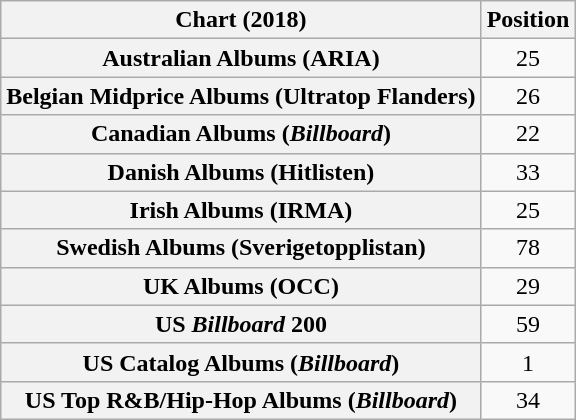<table class="wikitable sortable plainrowheaders" style="text-align:center;">
<tr>
<th scope="col">Chart (2018)</th>
<th scope="col">Position</th>
</tr>
<tr>
<th scope="row">Australian Albums (ARIA)</th>
<td>25</td>
</tr>
<tr>
<th scope="row">Belgian Midprice Albums (Ultratop Flanders)</th>
<td>26</td>
</tr>
<tr>
<th scope="row">Canadian Albums (<em>Billboard</em>)</th>
<td>22</td>
</tr>
<tr>
<th scope="row">Danish Albums (Hitlisten)</th>
<td>33</td>
</tr>
<tr>
<th scope="row">Irish Albums (IRMA)</th>
<td>25</td>
</tr>
<tr>
<th scope="row">Swedish Albums (Sverigetopplistan)</th>
<td>78</td>
</tr>
<tr>
<th scope="row">UK Albums (OCC)</th>
<td>29</td>
</tr>
<tr>
<th scope="row">US <em>Billboard</em> 200</th>
<td>59</td>
</tr>
<tr>
<th scope="row">US Catalog Albums (<em>Billboard</em>)</th>
<td>1</td>
</tr>
<tr>
<th scope="row">US Top R&B/Hip-Hop Albums (<em>Billboard</em>)</th>
<td>34</td>
</tr>
</table>
